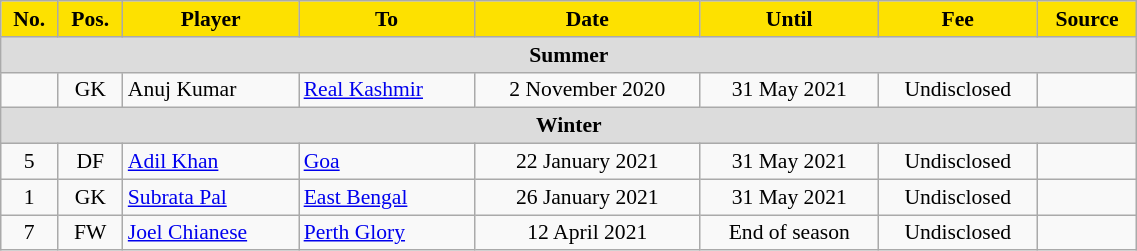<table class="wikitable" style="text-align:center; font-size:90%; width:60%;">
<tr>
<th style="background:#FDE100; color:#000000; text-align:center;">No.</th>
<th style="background:#FDE100; color:#000000; text-align:center;">Pos.</th>
<th style="background:#FDE100; color:#000000; text-align:center;">Player</th>
<th style="background:#FDE100; color:#000000; text-align:center;">To</th>
<th style="background:#FDE100; color:#000000; text-align:center;">Date</th>
<th style="background:#FDE100; color:#000000; text-align:center;">Until</th>
<th style="background:#FDE100; color:#000000; text-align:center;">Fee</th>
<th style="background:#FDE100; color:#000000; text-align:center;">Source</th>
</tr>
<tr>
<th colspan=8 style=background:#dcdcdc>Summer</th>
</tr>
<tr>
<td></td>
<td>GK</td>
<td align="left"> Anuj Kumar</td>
<td align="left"> <a href='#'>Real Kashmir</a></td>
<td>2 November 2020</td>
<td>31 May 2021</td>
<td>Undisclosed</td>
<td></td>
</tr>
<tr>
<th colspan=8 style=background:#dcdcdc>Winter</th>
</tr>
<tr>
<td>5</td>
<td>DF</td>
<td align="left"> <a href='#'>Adil Khan</a></td>
<td align="left"> <a href='#'>Goa</a></td>
<td>22 January 2021</td>
<td>31 May 2021</td>
<td>Undisclosed</td>
<td></td>
</tr>
<tr>
<td>1</td>
<td>GK</td>
<td align="left"> <a href='#'>Subrata Pal</a></td>
<td align="left"> <a href='#'>East Bengal</a></td>
<td>26 January 2021</td>
<td>31 May 2021</td>
<td>Undisclosed</td>
<td></td>
</tr>
<tr>
<td>7</td>
<td>FW</td>
<td align="left"> <a href='#'>Joel Chianese</a></td>
<td align="left"> <a href='#'>Perth Glory</a></td>
<td>12 April 2021</td>
<td>End of season</td>
<td>Undisclosed</td>
<td></td>
</tr>
</table>
